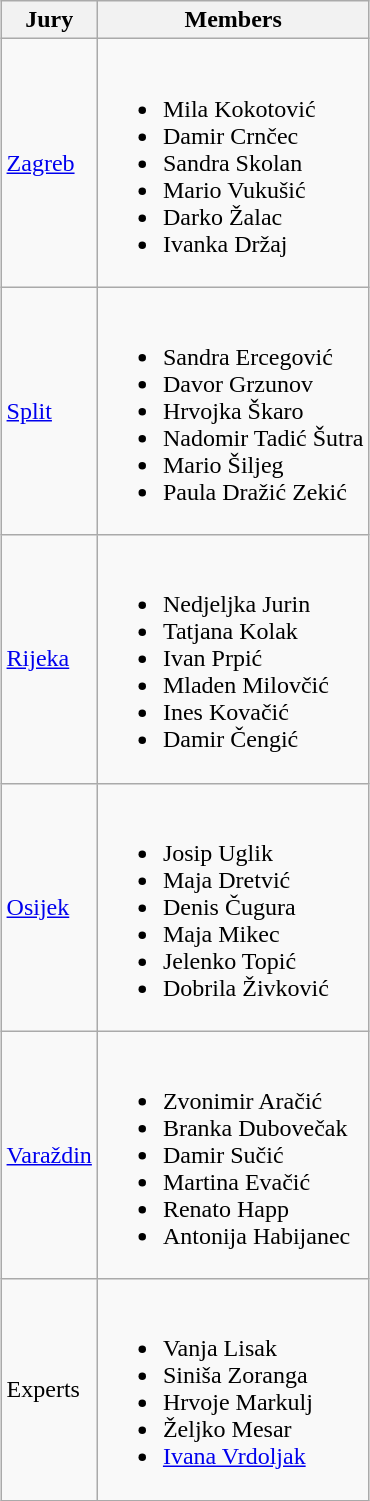<table class="wikitable" style="margin: 1em auto 1em auto">
<tr>
<th>Jury</th>
<th>Members</th>
</tr>
<tr>
<td><a href='#'>Zagreb</a></td>
<td><br><ul><li>Mila Kokotović</li><li>Damir Crnčec</li><li>Sandra Skolan</li><li>Mario Vukušić</li><li>Darko Žalac</li><li>Ivanka Držaj</li></ul></td>
</tr>
<tr>
<td><a href='#'>Split</a></td>
<td><br><ul><li>Sandra Ercegović</li><li>Davor Grzunov</li><li>Hrvojka Škaro</li><li>Nadomir Tadić Šutra</li><li>Mario Šiljeg</li><li>Paula Dražić Zekić</li></ul></td>
</tr>
<tr>
<td><a href='#'>Rijeka</a></td>
<td><br><ul><li>Nedjeljka Jurin</li><li>Tatjana Kolak</li><li>Ivan Prpić</li><li>Mladen Milovčić</li><li>Ines Kovačić</li><li>Damir Čengić</li></ul></td>
</tr>
<tr>
<td><a href='#'>Osijek</a></td>
<td><br><ul><li>Josip Uglik</li><li>Maja Dretvić</li><li>Denis Čugura</li><li>Maja Mikec</li><li>Jelenko Topić</li><li>Dobrila Živković</li></ul></td>
</tr>
<tr>
<td><a href='#'>Varaždin</a></td>
<td><br><ul><li>Zvonimir Aračić</li><li>Branka Dubovečak</li><li>Damir Sučić</li><li>Martina Evačić</li><li>Renato Happ</li><li>Antonija Habijanec</li></ul></td>
</tr>
<tr>
<td>Experts</td>
<td><br><ul><li>Vanja Lisak</li><li>Siniša Zoranga</li><li>Hrvoje Markulj</li><li>Željko Mesar</li><li><a href='#'>Ivana Vrdoljak</a></li></ul></td>
</tr>
</table>
